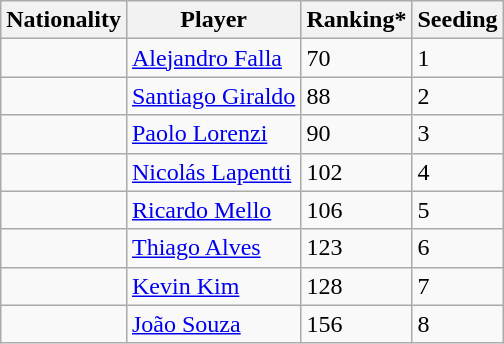<table class="wikitable" border="1">
<tr>
<th>Nationality</th>
<th>Player</th>
<th>Ranking*</th>
<th>Seeding</th>
</tr>
<tr>
<td></td>
<td><a href='#'>Alejandro Falla</a></td>
<td>70</td>
<td>1</td>
</tr>
<tr>
<td></td>
<td><a href='#'>Santiago Giraldo</a></td>
<td>88</td>
<td>2</td>
</tr>
<tr>
<td></td>
<td><a href='#'>Paolo Lorenzi</a></td>
<td>90</td>
<td>3</td>
</tr>
<tr>
<td></td>
<td><a href='#'>Nicolás Lapentti</a></td>
<td>102</td>
<td>4</td>
</tr>
<tr>
<td></td>
<td><a href='#'>Ricardo Mello</a></td>
<td>106</td>
<td>5</td>
</tr>
<tr>
<td></td>
<td><a href='#'>Thiago Alves</a></td>
<td>123</td>
<td>6</td>
</tr>
<tr>
<td></td>
<td><a href='#'>Kevin Kim</a></td>
<td>128</td>
<td>7</td>
</tr>
<tr>
<td></td>
<td><a href='#'>João Souza</a></td>
<td>156</td>
<td>8</td>
</tr>
</table>
